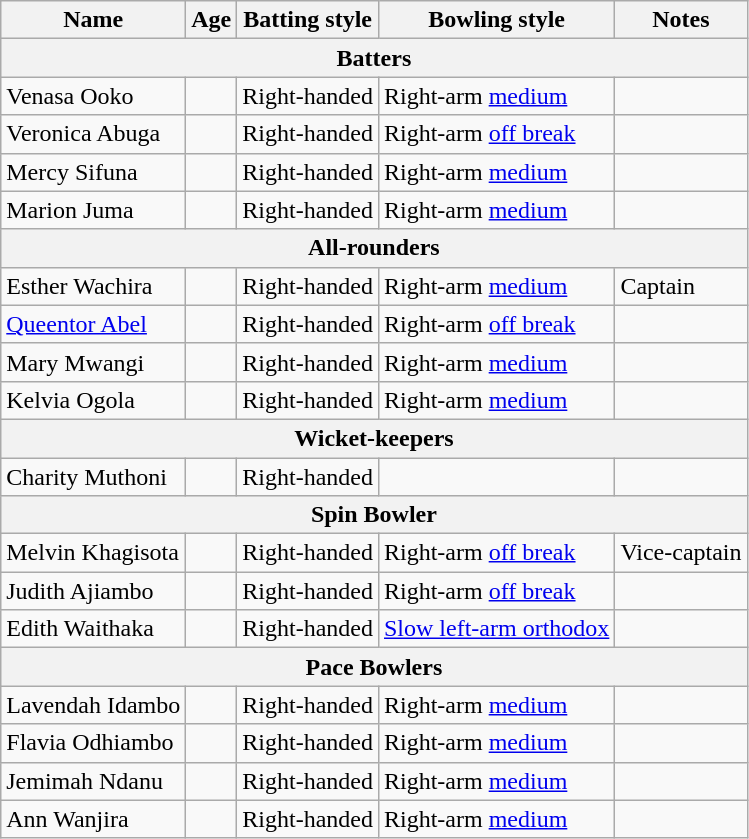<table class="wikitable">
<tr>
<th>Name</th>
<th>Age</th>
<th>Batting style</th>
<th>Bowling style</th>
<th>Notes</th>
</tr>
<tr>
<th colspan="5">Batters</th>
</tr>
<tr>
<td>Venasa Ooko</td>
<td></td>
<td>Right-handed</td>
<td>Right-arm <a href='#'>medium</a></td>
<td></td>
</tr>
<tr>
<td>Veronica Abuga</td>
<td></td>
<td>Right-handed</td>
<td>Right-arm <a href='#'>off break</a></td>
<td></td>
</tr>
<tr>
<td>Mercy Sifuna</td>
<td></td>
<td>Right-handed</td>
<td>Right-arm <a href='#'>medium</a></td>
<td></td>
</tr>
<tr>
<td>Marion Juma</td>
<td></td>
<td>Right-handed</td>
<td>Right-arm <a href='#'>medium</a></td>
<td></td>
</tr>
<tr>
<th colspan="5">All-rounders</th>
</tr>
<tr>
<td>Esther Wachira</td>
<td></td>
<td>Right-handed</td>
<td>Right-arm <a href='#'>medium</a></td>
<td>Captain</td>
</tr>
<tr>
<td><a href='#'>Queentor Abel</a></td>
<td></td>
<td>Right-handed</td>
<td>Right-arm <a href='#'>off break</a></td>
<td></td>
</tr>
<tr>
<td>Mary Mwangi</td>
<td></td>
<td>Right-handed</td>
<td>Right-arm <a href='#'>medium</a></td>
<td></td>
</tr>
<tr>
<td>Kelvia Ogola</td>
<td></td>
<td>Right-handed</td>
<td>Right-arm <a href='#'>medium</a></td>
<td></td>
</tr>
<tr>
<th colspan="5">Wicket-keepers</th>
</tr>
<tr>
<td>Charity Muthoni</td>
<td></td>
<td>Right-handed</td>
<td></td>
<td></td>
</tr>
<tr>
<th colspan="5">Spin Bowler</th>
</tr>
<tr>
<td>Melvin Khagisota</td>
<td></td>
<td>Right-handed</td>
<td>Right-arm <a href='#'>off break</a></td>
<td>Vice-captain</td>
</tr>
<tr>
<td>Judith Ajiambo</td>
<td></td>
<td>Right-handed</td>
<td>Right-arm <a href='#'>off break</a></td>
<td></td>
</tr>
<tr>
<td>Edith Waithaka</td>
<td></td>
<td>Right-handed</td>
<td><a href='#'>Slow left-arm orthodox</a></td>
<td></td>
</tr>
<tr>
<th colspan="5">Pace Bowlers</th>
</tr>
<tr>
<td>Lavendah Idambo</td>
<td></td>
<td>Right-handed</td>
<td>Right-arm <a href='#'>medium</a></td>
<td></td>
</tr>
<tr>
<td>Flavia Odhiambo</td>
<td></td>
<td>Right-handed</td>
<td>Right-arm <a href='#'>medium</a></td>
<td></td>
</tr>
<tr>
<td>Jemimah Ndanu</td>
<td></td>
<td>Right-handed</td>
<td>Right-arm <a href='#'>medium</a></td>
<td></td>
</tr>
<tr>
<td>Ann Wanjira</td>
<td></td>
<td>Right-handed</td>
<td>Right-arm <a href='#'>medium</a></td>
<td></td>
</tr>
</table>
